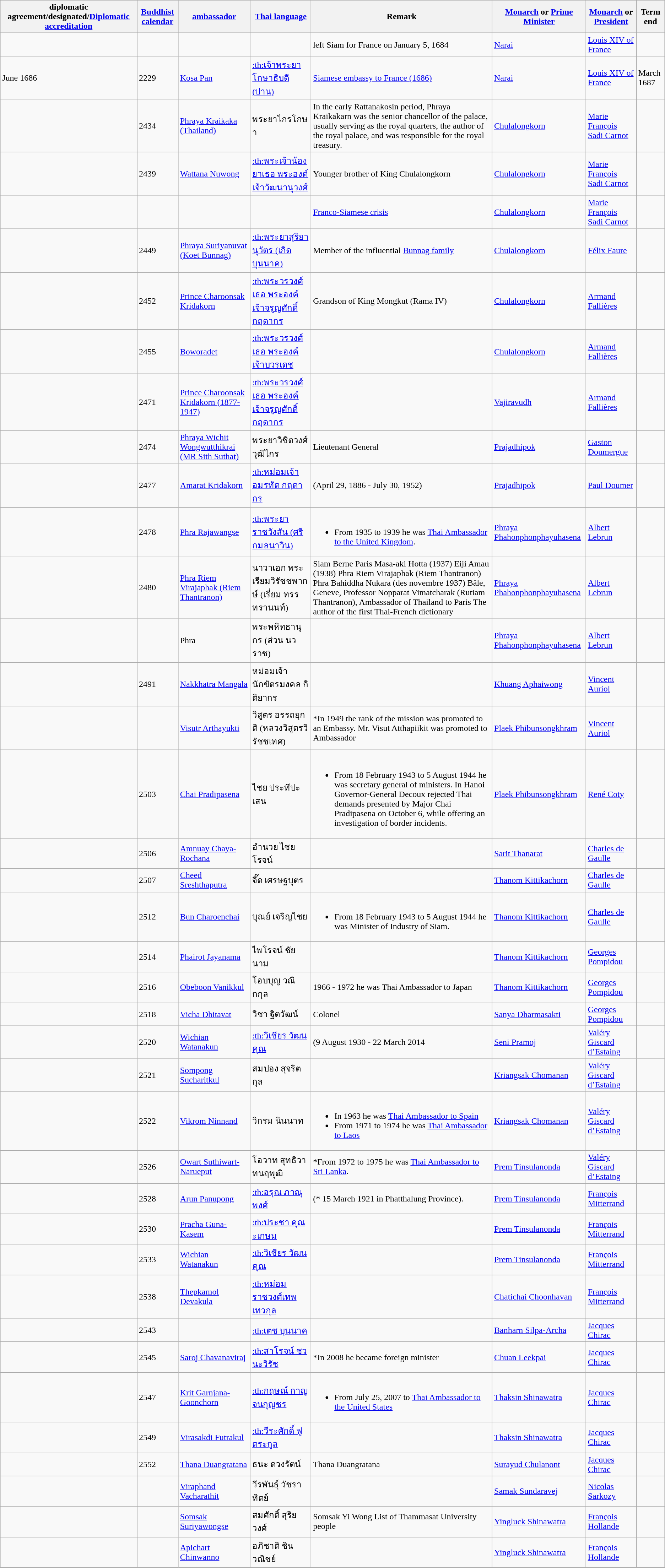<table class="wikitable sortable">
<tr>
<th>diplomatic agreement/designated/<a href='#'>Diplomatic accreditation</a></th>
<th><a href='#'>Buddhist calendar</a></th>
<th><a href='#'>ambassador</a></th>
<th><a href='#'>Thai language</a></th>
<th>Remark</th>
<th><a href='#'>Monarch</a> or <a href='#'>Prime Minister</a></th>
<th><a href='#'>Monarch</a> or <a href='#'>President</a></th>
<th>Term end</th>
</tr>
<tr>
<td></td>
<td></td>
<td></td>
<td></td>
<td>left Siam for France on January 5, 1684</td>
<td><a href='#'>Narai</a></td>
<td><a href='#'>Louis XIV of France</a></td>
<td></td>
</tr>
<tr>
<td>June 1686</td>
<td>2229</td>
<td><a href='#'>Kosa Pan</a></td>
<td><a href='#'>:th:เจ้าพระยาโกษาธิบดี (ปาน)</a></td>
<td><a href='#'>Siamese embassy to France (1686)</a></td>
<td><a href='#'>Narai</a></td>
<td><a href='#'>Louis XIV of France</a></td>
<td>March 1687</td>
</tr>
<tr>
<td></td>
<td>2434</td>
<td><a href='#'>Phraya Kraikaka (Thailand)</a></td>
<td>พระยาไกรโกษา</td>
<td>In the early Rattanakosin period, Phraya Kraikakarn was the senior chancellor of the palace, usually serving as the royal quarters, the author of the royal palace, and was responsible for the royal treasury.</td>
<td><a href='#'>Chulalongkorn</a></td>
<td><a href='#'>Marie François Sadi Carnot</a></td>
<td></td>
</tr>
<tr>
<td></td>
<td>2439</td>
<td><a href='#'>Wattana Nuwong</a></td>
<td><a href='#'>:th:พระเจ้าน้องยาเธอ พระองค์เจ้าวัฒนานุวงศ์</a></td>
<td>Younger brother of King Chulalongkorn</td>
<td><a href='#'>Chulalongkorn</a></td>
<td><a href='#'>Marie François Sadi Carnot</a></td>
<td></td>
</tr>
<tr>
<td></td>
<td></td>
<td></td>
<td></td>
<td><a href='#'>Franco-Siamese crisis</a></td>
<td><a href='#'>Chulalongkorn</a></td>
<td><a href='#'>Marie François Sadi Carnot</a></td>
<td></td>
</tr>
<tr>
<td></td>
<td>2449</td>
<td><a href='#'>Phraya Suriyanuvat (Koet Bunnag)</a></td>
<td><a href='#'>:th:พระยาสุริยานุวัตร (เกิด บุนนาค)</a></td>
<td>Member of the influential <a href='#'>Bunnag family</a></td>
<td><a href='#'>Chulalongkorn</a></td>
<td><a href='#'>Félix Faure</a></td>
<td></td>
</tr>
<tr>
<td></td>
<td>2452</td>
<td><a href='#'>Prince Charoonsak Kridakorn</a></td>
<td><a href='#'>:th:พระวรวงศ์เธอ พระองค์เจ้าจรูญศักดิ์กฤดากร</a></td>
<td>Grandson of King Mongkut (Rama IV)</td>
<td><a href='#'>Chulalongkorn</a></td>
<td><a href='#'>Armand Fallières</a></td>
<td></td>
</tr>
<tr>
<td></td>
<td>2455</td>
<td><a href='#'>Boworadet</a></td>
<td><a href='#'>:th:พระวรวงศ์เธอ พระองค์เจ้าบวรเดช</a></td>
<td></td>
<td><a href='#'>Chulalongkorn</a></td>
<td><a href='#'>Armand Fallières</a></td>
<td></td>
</tr>
<tr>
<td></td>
<td>2471</td>
<td><a href='#'>Prince Charoonsak Kridakorn (1877-1947)</a></td>
<td><a href='#'>:th:พระวรวงศ์เธอ พระองค์เจ้าจรูญศักดิ์กฤดากร</a></td>
<td></td>
<td><a href='#'>Vajiravudh</a></td>
<td><a href='#'>Armand Fallières</a></td>
<td></td>
</tr>
<tr>
<td></td>
<td>2474</td>
<td><a href='#'>Phraya Wichit Wongwutthikrai (MR Sith Suthat)</a></td>
<td>พระยาวิชิตวงศ์วุฒิไกร</td>
<td>Lieutenant General</td>
<td><a href='#'>Prajadhipok</a></td>
<td><a href='#'>Gaston Doumergue</a></td>
<td></td>
</tr>
<tr>
<td></td>
<td>2477</td>
<td><a href='#'>Amarat Kridakorn</a></td>
<td><a href='#'>:th:หม่อมเจ้าอมรทัต กฤดากร</a></td>
<td>(April 29, 1886 - July 30, 1952)</td>
<td><a href='#'>Prajadhipok</a></td>
<td><a href='#'>Paul Doumer</a></td>
<td></td>
</tr>
<tr>
<td></td>
<td>2478</td>
<td><a href='#'>Phra Rajawangse</a></td>
<td><a href='#'>:th:พระยาราชวังสัน (ศรี กมลนาวิน)</a></td>
<td><br><ul><li>From 1935 to 1939 he was <a href='#'>Thai Ambassador to the United Kingdom</a>.</li></ul></td>
<td><a href='#'>Phraya Phahonphonphayuhasena</a></td>
<td><a href='#'>Albert Lebrun</a></td>
<td></td>
</tr>
<tr>
<td></td>
<td>2480</td>
<td><a href='#'>Phra Riem Virajaphak (Riem Thantranon)</a></td>
<td>นาวาเอก พระเรียมวิรัชชพากษ์ (เรี่ยม ทรรทรานนท์)</td>
<td>Siam Berne Paris Masa-aki Hotta (1937) Eiji Amau (1938) Phra Riem Virajaphak (Riem Thantranon) Phra Bahiddha Nukara (des novembre 1937) Bäle, Geneve, Professor Nopparat Vimatcharak (Rutiam Thantranon), Ambassador of Thailand to Paris The author of the first Thai-French dictionary</td>
<td><a href='#'>Phraya Phahonphonphayuhasena</a></td>
<td><a href='#'>Albert Lebrun</a></td>
<td></td>
</tr>
<tr>
<td></td>
<td></td>
<td>Phra </td>
<td>พระพหิทธานุกร (ส่วน นวราช)</td>
<td></td>
<td><a href='#'>Phraya Phahonphonphayuhasena</a></td>
<td><a href='#'>Albert Lebrun</a></td>
<td></td>
</tr>
<tr>
<td></td>
<td>2491</td>
<td><a href='#'>Nakkhatra Mangala</a></td>
<td>หม่อมเจ้า นักขัตรมงคล กิติยากร</td>
<td></td>
<td><a href='#'>Khuang Aphaiwong</a></td>
<td><a href='#'>Vincent Auriol</a></td>
<td></td>
</tr>
<tr>
<td></td>
<td></td>
<td><a href='#'>Visutr Arthayukti</a></td>
<td>วิสูตร อรรถยุกติ (หลวงวิสูตรวิรัชชเทศ)</td>
<td>*In 1949 the rank of the mission was promoted to an Embassy. Mr. Visut Atthapiikit was promoted to Ambassador</td>
<td><a href='#'>Plaek Phibunsongkhram</a></td>
<td><a href='#'>Vincent Auriol</a></td>
<td></td>
</tr>
<tr>
<td></td>
<td>2503</td>
<td><a href='#'>Chai Pradipasena</a></td>
<td>ไชย ประทีปะเสน</td>
<td><br><ul><li>From 18 February 1943 to 5 August 1944 he was secretary general of ministers. In Hanoi Governor-General Decoux rejected Thai demands presented by Major Chai Pradipasena on October 6, while offering an investigation of border incidents.</li></ul></td>
<td><a href='#'>Plaek Phibunsongkhram</a></td>
<td><a href='#'>René Coty</a></td>
<td></td>
</tr>
<tr>
<td></td>
<td>2506</td>
<td><a href='#'>Amnuay Chaya-Rochana</a></td>
<td>อำนวย ไชยโรจน์</td>
<td></td>
<td><a href='#'>Sarit Thanarat</a></td>
<td><a href='#'>Charles de Gaulle</a></td>
<td></td>
</tr>
<tr>
<td></td>
<td>2507</td>
<td><a href='#'>Cheed Sreshthaputra</a></td>
<td>จี๊ด เศรษฐบุตร</td>
<td></td>
<td><a href='#'>Thanom Kittikachorn</a></td>
<td><a href='#'>Charles de Gaulle</a></td>
<td></td>
</tr>
<tr>
<td></td>
<td>2512</td>
<td><a href='#'>Bun Charoenchai</a></td>
<td>บุณย์ เจริญไชย</td>
<td><br><ul><li>From 18 February 1943 to 5 August 1944 he was Minister of Industry of Siam.</li></ul></td>
<td><a href='#'>Thanom Kittikachorn</a></td>
<td><a href='#'>Charles de Gaulle</a></td>
<td></td>
</tr>
<tr>
<td></td>
<td>2514</td>
<td><a href='#'>Phairot Jayanama</a></td>
<td>ไพโรจน์ ชัยนาม</td>
<td></td>
<td><a href='#'>Thanom Kittikachorn</a></td>
<td><a href='#'>Georges Pompidou</a></td>
<td></td>
</tr>
<tr>
<td></td>
<td>2516</td>
<td><a href='#'>Obeboon Vanikkul</a></td>
<td>โอบบุญ วณิกกุล</td>
<td>1966 - 1972 he was Thai Ambassador to Japan</td>
<td><a href='#'>Thanom Kittikachorn</a></td>
<td><a href='#'>Georges Pompidou</a></td>
<td></td>
</tr>
<tr>
<td></td>
<td>2518</td>
<td><a href='#'>Vicha Dhitavat</a></td>
<td>วิชา ฐิตวัฒน์</td>
<td>Colonel</td>
<td><a href='#'>Sanya Dharmasakti</a></td>
<td><a href='#'>Georges Pompidou</a></td>
<td></td>
</tr>
<tr>
<td></td>
<td>2520</td>
<td><a href='#'>Wichian Watanakun</a></td>
<td><a href='#'>:th:วิเชียร วัฒนคุณ</a></td>
<td>(9 August 1930 - 22 March 2014</td>
<td><a href='#'>Seni Pramoj</a></td>
<td><a href='#'>Valéry Giscard d’Estaing</a></td>
<td></td>
</tr>
<tr>
<td></td>
<td>2521</td>
<td><a href='#'>Sompong Sucharitkul</a></td>
<td>สมปอง สุจริตกุล</td>
<td></td>
<td><a href='#'>Kriangsak Chomanan</a></td>
<td><a href='#'>Valéry Giscard d’Estaing</a></td>
<td></td>
</tr>
<tr>
<td></td>
<td>2522</td>
<td><a href='#'>Vikrom Ninnand</a></td>
<td>วิกรม นินนาท</td>
<td><br><ul><li>In 1963 he was <a href='#'>Thai Ambassador to Spain</a></li><li>From 1971 to 1974 he was <a href='#'>Thai Ambassador to Laos</a></li></ul></td>
<td><a href='#'>Kriangsak Chomanan</a></td>
<td><a href='#'>Valéry Giscard d’Estaing</a></td>
<td></td>
</tr>
<tr>
<td></td>
<td>2526</td>
<td><a href='#'>Owart Suthiwart-Narueput</a></td>
<td>โอวาท สุทธิวาทนฤพุฒิ</td>
<td>*From 1972 to 1975 he was <a href='#'>Thai Ambassador to Sri Lanka</a>.</td>
<td><a href='#'>Prem Tinsulanonda</a></td>
<td><a href='#'>Valéry Giscard d’Estaing</a></td>
<td></td>
</tr>
<tr>
<td></td>
<td>2528</td>
<td><a href='#'>Arun Panupong</a></td>
<td><a href='#'>:th:อรุณ ภาณุพงศ์</a></td>
<td>(* 15 March 1921 in Phatthalung Province).</td>
<td><a href='#'>Prem Tinsulanonda</a></td>
<td><a href='#'>François Mitterrand</a></td>
<td></td>
</tr>
<tr>
<td></td>
<td>2530</td>
<td><a href='#'>Pracha Guna-Kasem</a></td>
<td><a href='#'>:th:ประชา คุณะเกษม</a></td>
<td></td>
<td><a href='#'>Prem Tinsulanonda</a></td>
<td><a href='#'>François Mitterrand</a></td>
<td></td>
</tr>
<tr>
<td></td>
<td>2533</td>
<td><a href='#'>Wichian Watanakun</a></td>
<td><a href='#'>:th:วิเชียร วัฒนคุณ</a></td>
<td></td>
<td><a href='#'>Prem Tinsulanonda</a></td>
<td><a href='#'>François Mitterrand</a></td>
<td></td>
</tr>
<tr>
<td></td>
<td>2538</td>
<td><a href='#'>Thepkamol Devakula</a></td>
<td><a href='#'>:th:หม่อมราชวงศ์เทพ เทวกุล</a></td>
<td></td>
<td><a href='#'>Chatichai Choonhavan</a></td>
<td><a href='#'>François Mitterrand</a></td>
<td></td>
</tr>
<tr>
<td></td>
<td>2543</td>
<td></td>
<td><a href='#'>:th:เตช บุนนาค</a></td>
<td></td>
<td><a href='#'>Banharn Silpa-Archa</a></td>
<td><a href='#'>Jacques Chirac</a></td>
<td></td>
</tr>
<tr>
<td></td>
<td>2545</td>
<td><a href='#'>Saroj Chavanaviraj</a></td>
<td><a href='#'>:th:สาโรจน์ ชวนะวิรัช</a></td>
<td>*In 2008 he became foreign minister</td>
<td><a href='#'>Chuan Leekpai</a></td>
<td><a href='#'>Jacques Chirac</a></td>
<td></td>
</tr>
<tr>
<td></td>
<td>2547</td>
<td><a href='#'>Krit Garnjana-Goonchorn</a></td>
<td><a href='#'>:th:กฤษณ์ กาญจนกุญชร</a></td>
<td><br><ul><li>From July 25, 2007 to <a href='#'>Thai Ambassador to the United States</a></li></ul></td>
<td><a href='#'>Thaksin Shinawatra</a></td>
<td><a href='#'>Jacques Chirac</a></td>
<td></td>
</tr>
<tr>
<td></td>
<td>2549</td>
<td><a href='#'>Virasakdi Futrakul</a></td>
<td><a href='#'>:th:วีระศักดิ์ ฟูตระกูล</a></td>
<td></td>
<td><a href='#'>Thaksin Shinawatra</a></td>
<td><a href='#'>Jacques Chirac</a></td>
<td></td>
</tr>
<tr>
<td></td>
<td>2552</td>
<td><a href='#'>Thana Duangratana</a></td>
<td>ธนะ ดวงรัตน์</td>
<td>Thana Duangratana</td>
<td><a href='#'>Surayud Chulanont</a></td>
<td><a href='#'>Jacques Chirac</a></td>
<td></td>
</tr>
<tr>
<td></td>
<td></td>
<td><a href='#'>Viraphand Vacharathit</a></td>
<td>วีรพันธุ์ วัชราทิตย์</td>
<td></td>
<td><a href='#'>Samak Sundaravej</a></td>
<td><a href='#'>Nicolas Sarkozy</a></td>
<td></td>
</tr>
<tr>
<td></td>
<td></td>
<td><a href='#'>Somsak Suriyawongse</a></td>
<td>สมศักดิ์ สุริยวงศ์</td>
<td>Somsak Yi Wong List of Thammasat University people</td>
<td><a href='#'>Yingluck Shinawatra</a></td>
<td><a href='#'>François Hollande</a></td>
<td></td>
</tr>
<tr>
<td></td>
<td></td>
<td><a href='#'>Apichart Chinwanno</a></td>
<td>อภิชาติ ชินวณิชย์</td>
<td></td>
<td><a href='#'>Yingluck Shinawatra</a></td>
<td><a href='#'>François Hollande</a></td>
<td></td>
</tr>
</table>
